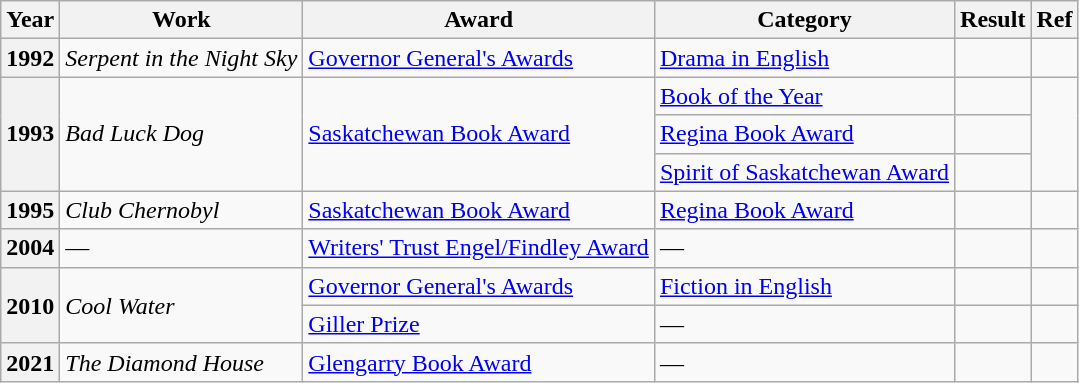<table class="wikitable sortable">
<tr>
<th>Year</th>
<th>Work</th>
<th>Award</th>
<th>Category</th>
<th>Result</th>
<th>Ref</th>
</tr>
<tr>
<th>1992</th>
<td><em>Serpent in the Night Sky</em></td>
<td><a href='#'>Governor General's Awards</a></td>
<td><a href='#'>Drama in English</a></td>
<td></td>
<td></td>
</tr>
<tr>
<th rowspan="3">1993</th>
<td rowspan="3"><em>Bad Luck Dog</em></td>
<td rowspan="3"><a href='#'>Saskatchewan Book Award</a></td>
<td><a href='#'>Book of the Year</a></td>
<td></td>
<td rowspan="3"></td>
</tr>
<tr>
<td><a href='#'>Regina Book Award</a></td>
<td></td>
</tr>
<tr>
<td><a href='#'>Spirit of Saskatchewan Award</a></td>
<td></td>
</tr>
<tr>
<th>1995</th>
<td><em>Club Chernobyl</em></td>
<td><a href='#'>Saskatchewan Book Award</a></td>
<td><a href='#'>Regina Book Award</a></td>
<td></td>
<td></td>
</tr>
<tr>
<th>2004</th>
<td>—</td>
<td><a href='#'>Writers' Trust Engel/Findley Award</a></td>
<td>—</td>
<td></td>
<td></td>
</tr>
<tr>
<th rowspan="2">2010</th>
<td rowspan="2"><em>Cool Water</em></td>
<td><a href='#'>Governor General's Awards</a></td>
<td><a href='#'>Fiction in English</a></td>
<td></td>
<td></td>
</tr>
<tr>
<td><a href='#'>Giller Prize</a></td>
<td>—</td>
<td></td>
<td></td>
</tr>
<tr>
<th>2021</th>
<td><em>The Diamond House</em></td>
<td><a href='#'>Glengarry Book Award</a></td>
<td>—</td>
<td></td>
<td></td>
</tr>
</table>
